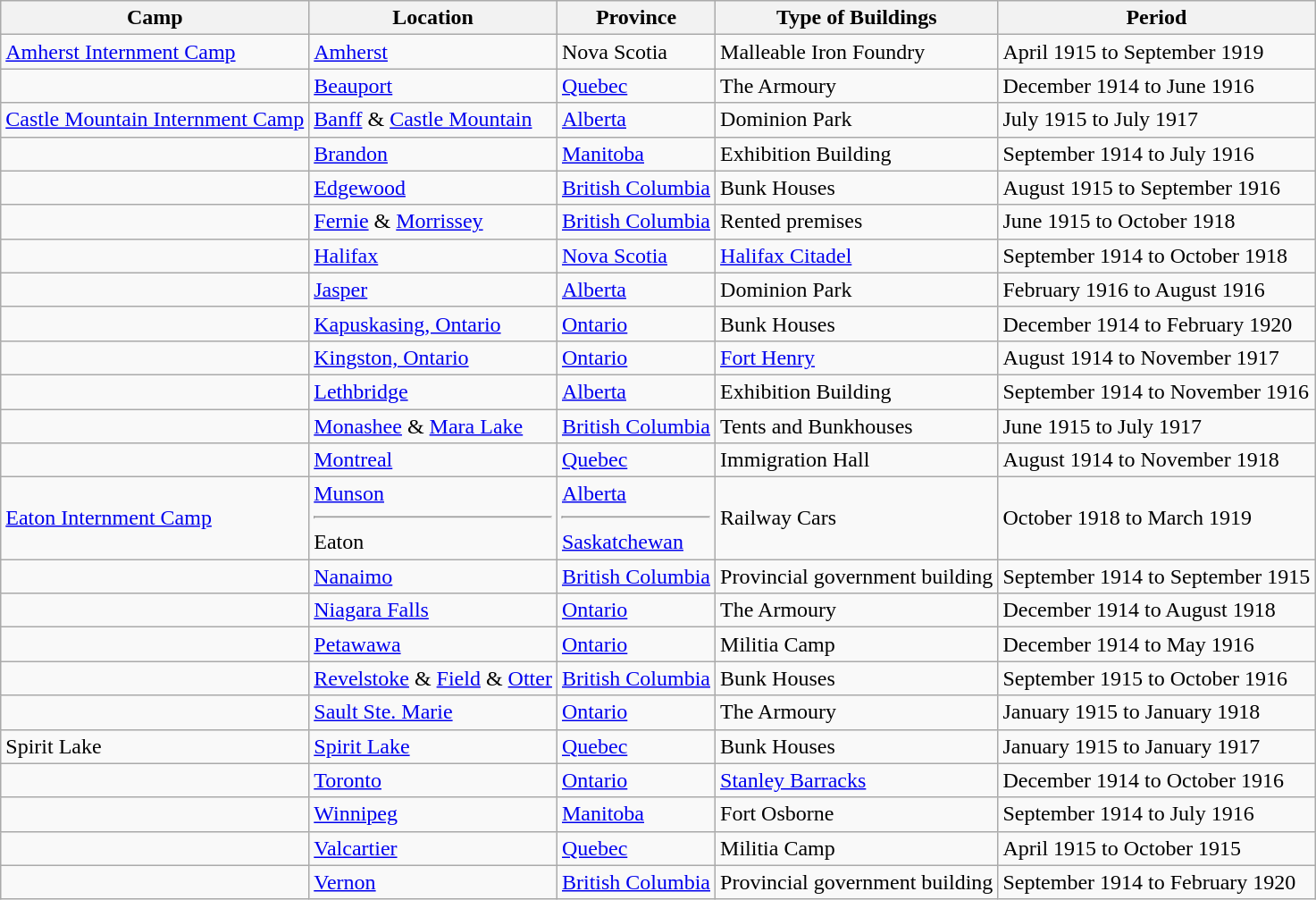<table class="wikitable sortable sticky-header" style=text-align:left;>
<tr>
<th>Camp</th>
<th>Location</th>
<th>Province</th>
<th>Type of Buildings</th>
<th>Period</th>
</tr>
<tr>
<td><a href='#'>Amherst Internment Camp</a></td>
<td><a href='#'>Amherst</a></td>
<td>Nova Scotia</td>
<td>Malleable Iron Foundry</td>
<td>April 1915 to September 1919</td>
</tr>
<tr>
<td></td>
<td><a href='#'>Beauport</a></td>
<td><a href='#'>Quebec</a></td>
<td>The Armoury</td>
<td>December 1914 to June 1916</td>
</tr>
<tr>
<td><a href='#'>Castle Mountain Internment Camp</a></td>
<td><a href='#'>Banff</a> & <a href='#'>Castle Mountain</a></td>
<td><a href='#'>Alberta</a></td>
<td>Dominion Park</td>
<td>July 1915 to July 1917</td>
</tr>
<tr>
<td></td>
<td><a href='#'>Brandon</a></td>
<td><a href='#'>Manitoba</a></td>
<td>Exhibition Building</td>
<td>September 1914 to July 1916</td>
</tr>
<tr>
<td></td>
<td><a href='#'>Edgewood</a></td>
<td><a href='#'>British Columbia</a></td>
<td>Bunk Houses</td>
<td>August 1915 to September 1916</td>
</tr>
<tr>
<td></td>
<td><a href='#'>Fernie</a> & <a href='#'>Morrissey</a></td>
<td><a href='#'>British Columbia</a></td>
<td>Rented premises</td>
<td>June 1915 to October 1918</td>
</tr>
<tr>
<td></td>
<td><a href='#'>Halifax</a></td>
<td><a href='#'>Nova Scotia</a></td>
<td><a href='#'>Halifax Citadel</a></td>
<td>September 1914 to October 1918</td>
</tr>
<tr>
<td></td>
<td><a href='#'>Jasper</a></td>
<td><a href='#'>Alberta</a></td>
<td>Dominion Park</td>
<td>February 1916 to August 1916</td>
</tr>
<tr>
<td></td>
<td><a href='#'>Kapuskasing, Ontario</a></td>
<td><a href='#'>Ontario</a></td>
<td>Bunk Houses</td>
<td>December 1914 to February 1920</td>
</tr>
<tr>
<td></td>
<td><a href='#'>Kingston, Ontario</a></td>
<td><a href='#'>Ontario</a></td>
<td><a href='#'>Fort Henry</a></td>
<td>August 1914 to November 1917</td>
</tr>
<tr>
<td></td>
<td><a href='#'>Lethbridge</a></td>
<td><a href='#'>Alberta</a></td>
<td>Exhibition Building</td>
<td>September 1914 to November 1916</td>
</tr>
<tr>
<td></td>
<td><a href='#'>Monashee</a> & <a href='#'>Mara Lake</a></td>
<td><a href='#'>British Columbia</a></td>
<td>Tents and Bunkhouses</td>
<td>June 1915 to July 1917</td>
</tr>
<tr>
<td></td>
<td><a href='#'>Montreal</a></td>
<td><a href='#'>Quebec</a></td>
<td>Immigration Hall</td>
<td>August 1914 to November 1918</td>
</tr>
<tr>
<td><a href='#'>Eaton Internment Camp</a></td>
<td><a href='#'>Munson</a><hr>Eaton</td>
<td><a href='#'>Alberta</a><hr><a href='#'>Saskatchewan</a></td>
<td>Railway Cars</td>
<td>October 1918 to March 1919</td>
</tr>
<tr>
<td></td>
<td><a href='#'>Nanaimo</a></td>
<td><a href='#'>British Columbia</a></td>
<td>Provincial government building</td>
<td>September 1914 to September 1915</td>
</tr>
<tr>
<td></td>
<td><a href='#'>Niagara Falls</a></td>
<td><a href='#'>Ontario</a></td>
<td>The Armoury</td>
<td>December 1914 to August 1918</td>
</tr>
<tr>
<td></td>
<td><a href='#'>Petawawa</a></td>
<td><a href='#'>Ontario</a></td>
<td>Militia Camp</td>
<td>December 1914 to May 1916</td>
</tr>
<tr>
<td></td>
<td><a href='#'>Revelstoke</a> & <a href='#'>Field</a> & <a href='#'>Otter</a></td>
<td><a href='#'>British Columbia</a></td>
<td>Bunk Houses</td>
<td>September 1915 to October 1916</td>
</tr>
<tr>
<td></td>
<td><a href='#'>Sault Ste. Marie</a></td>
<td><a href='#'>Ontario</a></td>
<td>The Armoury</td>
<td>January 1915 to January 1918</td>
</tr>
<tr>
<td>Spirit Lake</td>
<td><a href='#'>Spirit Lake</a></td>
<td><a href='#'>Quebec</a></td>
<td>Bunk Houses</td>
<td>January 1915 to January 1917</td>
</tr>
<tr>
<td></td>
<td><a href='#'>Toronto</a></td>
<td><a href='#'>Ontario</a></td>
<td><a href='#'>Stanley Barracks</a></td>
<td>December 1914 to October 1916</td>
</tr>
<tr>
<td></td>
<td><a href='#'>Winnipeg</a></td>
<td><a href='#'>Manitoba</a></td>
<td>Fort Osborne</td>
<td>September 1914 to July 1916</td>
</tr>
<tr>
<td></td>
<td><a href='#'>Valcartier</a></td>
<td><a href='#'>Quebec</a></td>
<td>Militia Camp</td>
<td>April 1915 to October 1915</td>
</tr>
<tr>
<td></td>
<td><a href='#'>Vernon</a></td>
<td><a href='#'>British Columbia</a></td>
<td>Provincial government building</td>
<td>September 1914 to February 1920</td>
</tr>
</table>
